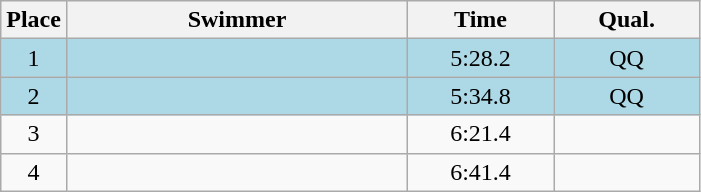<table class=wikitable style="text-align:center">
<tr>
<th>Place</th>
<th width=220>Swimmer</th>
<th width=90>Time</th>
<th width=90>Qual.</th>
</tr>
<tr bgcolor=lightblue>
<td>1</td>
<td align=left></td>
<td>5:28.2</td>
<td>QQ</td>
</tr>
<tr bgcolor=lightblue>
<td>2</td>
<td align=left></td>
<td>5:34.8</td>
<td>QQ</td>
</tr>
<tr>
<td>3</td>
<td align=left></td>
<td>6:21.4</td>
<td></td>
</tr>
<tr>
<td>4</td>
<td align=left></td>
<td>6:41.4</td>
<td></td>
</tr>
</table>
